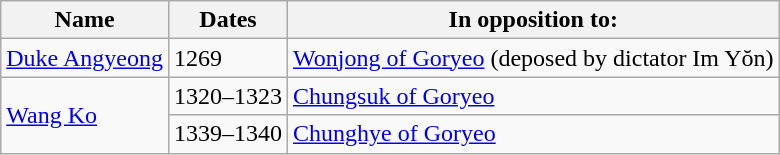<table class="wikitable">
<tr>
<th>Name</th>
<th>Dates</th>
<th>In opposition to:</th>
</tr>
<tr>
<td><a href='#'>Duke Angyeong</a></td>
<td>1269</td>
<td><a href='#'>Wonjong of Goryeo</a> (deposed by dictator Im Yŏn)</td>
</tr>
<tr>
<td rowspan = "2"><a href='#'>Wang Ko</a></td>
<td>1320–1323</td>
<td><a href='#'>Chungsuk of Goryeo</a></td>
</tr>
<tr>
<td>1339–1340</td>
<td><a href='#'>Chunghye of Goryeo</a></td>
</tr>
</table>
